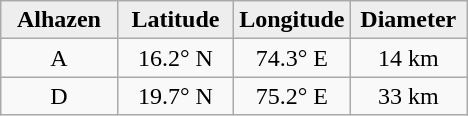<table class="wikitable">
<tr>
<th width="25%" style="background:#eeeeee;">Alhazen</th>
<th width="25%" style="background:#eeeeee;">Latitude</th>
<th width="25%" style="background:#eeeeee;">Longitude</th>
<th width="25%" style="background:#eeeeee;">Diameter</th>
</tr>
<tr>
<td align="center">A</td>
<td align="center">16.2° N</td>
<td align="center">74.3° E</td>
<td align="center">14 km</td>
</tr>
<tr>
<td align="center">D</td>
<td align="center">19.7° N</td>
<td align="center">75.2° E</td>
<td align="center">33 km</td>
</tr>
</table>
